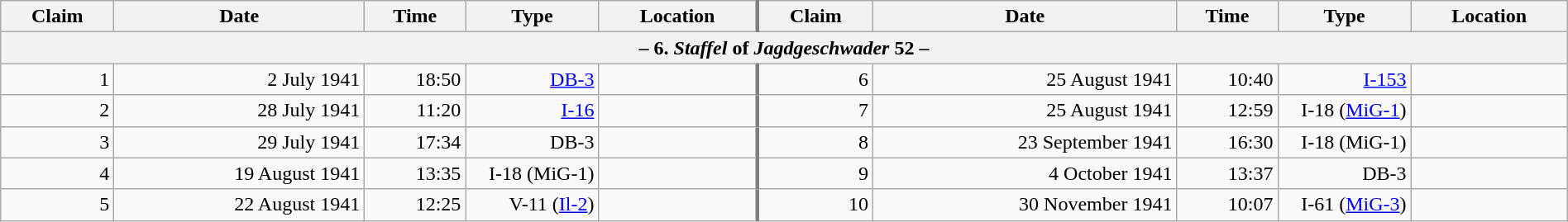<table class="wikitable plainrowheaders" style="margin-left: auto; margin-right: auto; border: none; text-align:right; width: 100%;">
<tr>
<th scope="col">Claim</th>
<th scope="col">Date</th>
<th scope="col">Time</th>
<th scope="col" width="100px">Type</th>
<th scope="col">Location</th>
<th scope="col" style="border-left: 3px solid grey;">Claim</th>
<th scope="col">Date</th>
<th scope="col">Time</th>
<th scope="col" width="100px">Type</th>
<th scope="col">Location</th>
</tr>
<tr>
<th colspan="10">– 6. <em>Staffel</em> of <em>Jagdgeschwader</em> 52 –</th>
</tr>
<tr>
<td>1</td>
<td>2 July 1941</td>
<td>18:50</td>
<td><a href='#'>DB-3</a></td>
<td></td>
<td style="border-left: 3px solid grey;">6</td>
<td>25 August 1941</td>
<td>10:40</td>
<td><a href='#'>I-153</a></td>
<td></td>
</tr>
<tr>
<td>2</td>
<td>28 July 1941</td>
<td>11:20</td>
<td><a href='#'>I-16</a></td>
<td></td>
<td style="border-left: 3px solid grey;">7</td>
<td>25 August 1941</td>
<td>12:59</td>
<td>I-18 (<a href='#'>MiG-1</a>)</td>
<td></td>
</tr>
<tr>
<td>3</td>
<td>29 July 1941</td>
<td>17:34</td>
<td>DB-3</td>
<td></td>
<td style="border-left: 3px solid grey;">8</td>
<td>23 September 1941</td>
<td>16:30</td>
<td>I-18 (MiG-1)</td>
<td></td>
</tr>
<tr>
<td>4</td>
<td>19 August 1941</td>
<td>13:35</td>
<td>I-18 (MiG-1)</td>
<td></td>
<td style="border-left: 3px solid grey;">9</td>
<td>4 October 1941</td>
<td>13:37</td>
<td>DB-3</td>
<td></td>
</tr>
<tr>
<td>5</td>
<td>22 August 1941</td>
<td>12:25</td>
<td>V-11 (<a href='#'>Il-2</a>)</td>
<td></td>
<td style="border-left: 3px solid grey;">10</td>
<td>30 November 1941</td>
<td>10:07</td>
<td>I-61 (<a href='#'>MiG-3</a>)</td>
<td></td>
</tr>
</table>
